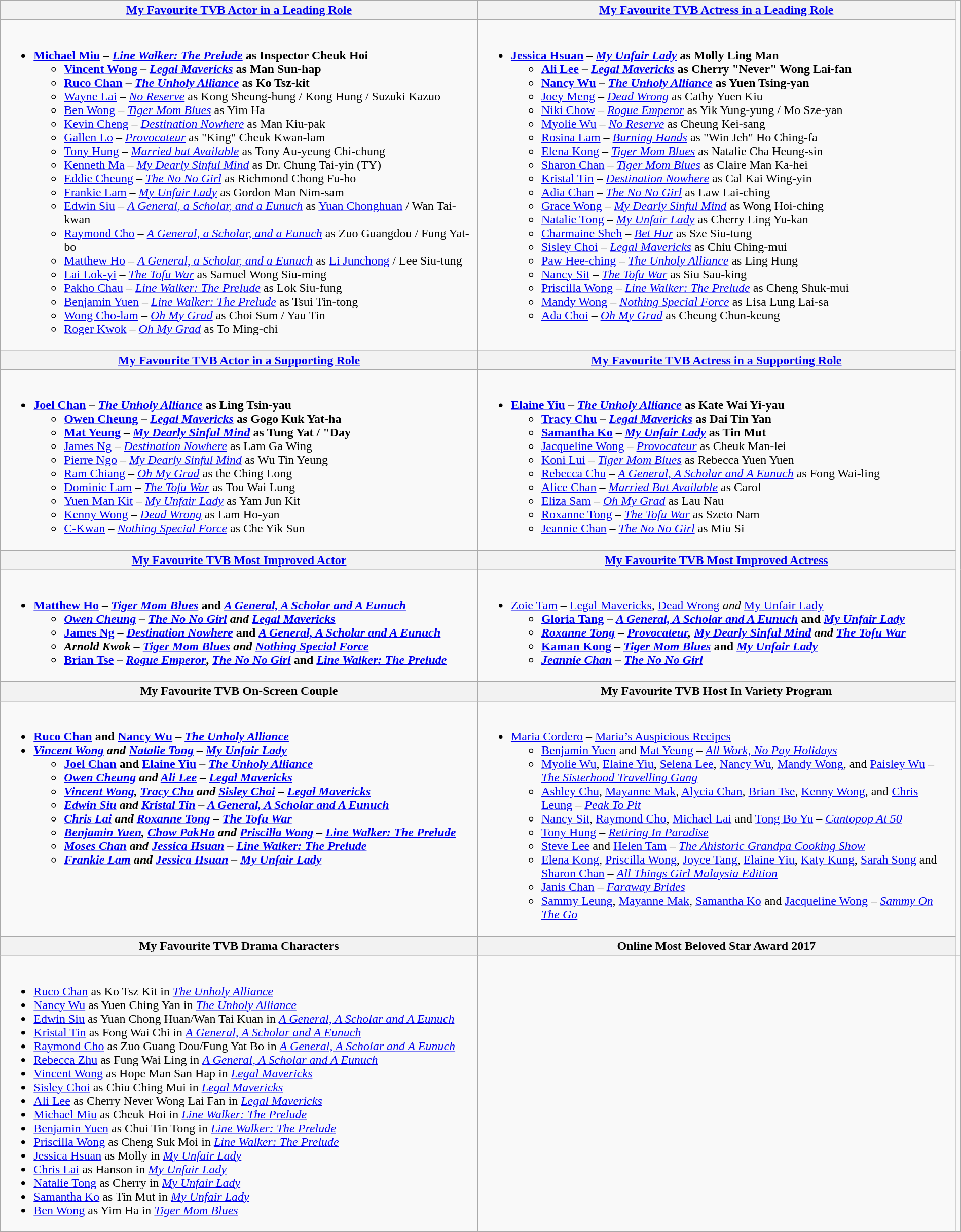<table class="wikitable" width="100%">
<tr>
<th width="50%"><a href='#'>My Favourite TVB Actor in a Leading Role</a></th>
<th width="50%"><a href='#'>My Favourite TVB Actress in a Leading Role</a></th>
</tr>
<tr>
<td valign="top"><br><ul><li><strong><a href='#'>Michael Miu</a> – <em><a href='#'>Line Walker: The Prelude</a></em> as Inspector Cheuk Hoi</strong><ul><li><strong><a href='#'>Vincent Wong</a> – <em><a href='#'>Legal Mavericks</a></em> as Man Sun-hap</strong></li><li><strong><a href='#'>Ruco Chan</a> – <em><a href='#'>The Unholy Alliance</a></em> as Ko Tsz-kit</strong></li><li><a href='#'>Wayne Lai</a> – <em><a href='#'>No Reserve</a></em> as Kong Sheung-hung / Kong Hung / Suzuki Kazuo</li><li><a href='#'>Ben Wong</a> – <em><a href='#'>Tiger Mom Blues</a></em> as Yim Ha</li><li><a href='#'>Kevin Cheng</a> – <em><a href='#'>Destination Nowhere</a></em> as Man Kiu-pak</li><li><a href='#'>Gallen Lo</a> – <em><a href='#'>Provocateur</a></em> as "King" Cheuk Kwan-lam</li><li><a href='#'>Tony Hung</a> – <em><a href='#'>Married but Available</a></em> as Tony Au-yeung Chi-chung</li><li><a href='#'>Kenneth Ma</a> – <em><a href='#'>My Dearly Sinful Mind</a></em> as Dr. Chung Tai-yin (TY)</li><li><a href='#'>Eddie Cheung</a> – <em><a href='#'>The No No Girl</a></em> as Richmond Chong Fu-ho</li><li><a href='#'>Frankie Lam</a> – <em><a href='#'>My Unfair Lady</a></em> as Gordon Man Nim-sam</li><li><a href='#'>Edwin Siu</a> – <em><a href='#'>A General, a Scholar, and a Eunuch</a></em> as <a href='#'>Yuan Chonghuan</a> / Wan Tai-kwan</li><li><a href='#'>Raymond Cho</a> – <em><a href='#'>A General, a Scholar, and a Eunuch</a></em> as Zuo Guangdou / Fung Yat-bo</li><li><a href='#'>Matthew Ho</a> – <em><a href='#'>A General, a Scholar, and a Eunuch</a></em> as <a href='#'>Li Junchong</a> / Lee Siu-tung</li><li><a href='#'>Lai Lok-yi</a> – <em><a href='#'>The Tofu War</a></em> as Samuel Wong Siu-ming</li><li><a href='#'>Pakho Chau</a> – <em><a href='#'>Line Walker: The Prelude</a></em> as Lok Siu-fung</li><li><a href='#'>Benjamin Yuen</a> – <em><a href='#'>Line Walker: The Prelude</a></em> as Tsui Tin-tong</li><li><a href='#'>Wong Cho-lam</a> – <em><a href='#'>Oh My Grad</a></em> as Choi Sum / Yau Tin</li><li><a href='#'>Roger Kwok</a> – <em><a href='#'>Oh My Grad</a></em> as To Ming-chi</li></ul></li></ul></td>
<td valign="top"><br><ul><li><strong><a href='#'>Jessica Hsuan</a> – <em><a href='#'>My Unfair Lady</a></em> as Molly Ling Man</strong><ul><li><strong><a href='#'>Ali Lee</a> – <em><a href='#'>Legal Mavericks</a></em> as Cherry "Never" Wong Lai-fan</strong></li><li><strong><a href='#'>Nancy Wu</a> – <em><a href='#'>The Unholy Alliance</a></em> as Yuen Tsing-yan</strong></li><li><a href='#'>Joey Meng</a> – <em><a href='#'>Dead Wrong</a></em> as Cathy Yuen Kiu</li><li><a href='#'>Niki Chow</a> – <em><a href='#'>Rogue Emperor</a></em> as Yik Yung-yung / Mo Sze-yan</li><li><a href='#'>Myolie Wu</a> – <em><a href='#'>No Reserve</a></em> as Cheung Kei-sang</li><li><a href='#'>Rosina Lam</a> – <em><a href='#'>Burning Hands</a></em> as "Win Jeh" Ho Ching-fa</li><li><a href='#'>Elena Kong</a> – <em><a href='#'>Tiger Mom Blues</a></em> as Natalie Cha Heung-sin</li><li><a href='#'>Sharon Chan</a> – <em><a href='#'>Tiger Mom Blues</a></em> as Claire Man Ka-hei</li><li><a href='#'>Kristal Tin</a> – <em><a href='#'>Destination Nowhere</a></em> as Cal Kai Wing-yin</li><li><a href='#'>Adia Chan</a> – <em><a href='#'>The No No Girl</a></em> as Law Lai-ching</li><li><a href='#'>Grace Wong</a> – <em><a href='#'>My Dearly Sinful Mind</a></em> as Wong Hoi-ching</li><li><a href='#'>Natalie Tong</a> – <em><a href='#'>My Unfair Lady</a></em> as Cherry Ling Yu-kan</li><li><a href='#'>Charmaine Sheh</a> – <em><a href='#'>Bet Hur</a></em> as Sze Siu-tung</li><li><a href='#'>Sisley Choi</a> – <em><a href='#'>Legal Mavericks</a></em> as Chiu Ching-mui</li><li><a href='#'>Paw Hee-ching</a> – <em><a href='#'>The Unholy Alliance</a></em> as Ling Hung</li><li><a href='#'>Nancy Sit</a> – <em><a href='#'>The Tofu War</a></em> as Siu Sau-king</li><li><a href='#'>Priscilla Wong</a> – <em><a href='#'>Line Walker: The Prelude</a></em> as Cheng Shuk-mui</li><li><a href='#'>Mandy Wong</a> – <em><a href='#'>Nothing Special Force</a></em> as Lisa Lung Lai-sa</li><li><a href='#'>Ada Choi</a> – <em><a href='#'>Oh My Grad</a></em> as Cheung Chun-keung</li></ul></li></ul></td>
</tr>
<tr>
<th width="50%"><a href='#'>My Favourite TVB Actor in a Supporting Role</a></th>
<th width="50%"><a href='#'>My Favourite TVB Actress in a Supporting Role</a></th>
</tr>
<tr>
<td valign="top"><br><ul><li><strong><a href='#'>Joel Chan</a> – <em><a href='#'>The Unholy Alliance</a></em> as Ling Tsin-yau</strong><ul><li><strong><a href='#'>Owen Cheung</a> – <em><a href='#'>Legal Mavericks</a></em> as Gogo Kuk Yat-ha</strong></li><li><strong><a href='#'>Mat Yeung</a> – <em><a href='#'>My Dearly Sinful Mind</a></em> as Tung Yat / "Day</strong></li><li><a href='#'>James Ng</a> – <em><a href='#'>Destination Nowhere</a></em> as Lam Ga Wing</li><li><a href='#'>Pierre Ngo</a> – <em><a href='#'>My Dearly Sinful Mind</a></em> as Wu Tin Yeung</li><li><a href='#'>Ram Chiang</a> – <em><a href='#'>Oh My Grad</a></em> as the Ching Long</li><li><a href='#'>Dominic Lam</a> – <em><a href='#'>The Tofu War</a></em> as Tou Wai Lung</li><li><a href='#'>Yuen Man Kit</a> – <em><a href='#'>My Unfair Lady</a></em> as Yam Jun Kit</li><li><a href='#'>Kenny Wong</a> – <em><a href='#'>Dead Wrong</a></em> as Lam Ho-yan</li><li><a href='#'>C-Kwan</a> – <em><a href='#'>Nothing Special Force</a></em> as Che Yik Sun</li></ul></li></ul></td>
<td valign="top"><br><ul><li><strong><a href='#'>Elaine Yiu</a> – <em><a href='#'>The Unholy Alliance</a></em> as Kate Wai Yi-yau</strong><ul><li><strong><a href='#'>Tracy Chu</a> – <em><a href='#'>Legal Mavericks</a></em> as Dai Tin Yan</strong></li><li><strong><a href='#'>Samantha Ko</a> – <em><a href='#'>My Unfair Lady</a></em> as Tin Mut</strong></li><li><a href='#'>Jacqueline Wong</a> – <em><a href='#'>Provocateur</a></em> as Cheuk Man-lei</li><li><a href='#'>Koni Lui</a> – <em><a href='#'>Tiger Mom Blues</a></em> as Rebecca Yuen Yuen</li><li><a href='#'>Rebecca Chu</a> – <em><a href='#'>A General, A Scholar and A Eunuch</a></em> as Fong Wai-ling</li><li><a href='#'>Alice Chan</a> – <em><a href='#'>Married But Available</a></em> as Carol</li><li><a href='#'>Eliza Sam</a> – <em><a href='#'>Oh My Grad</a></em> as Lau Nau</li><li><a href='#'>Roxanne Tong</a> – <em><a href='#'>The Tofu War</a></em> as Szeto Nam</li><li><a href='#'>Jeannie Chan</a> – <em><a href='#'>The No No Girl</a></em> as Miu Si</li></ul></li></ul></td>
</tr>
<tr>
<th width="50%"><a href='#'>My Favourite TVB Most Improved Actor</a></th>
<th width="50%"><a href='#'>My Favourite TVB Most Improved Actress</a></th>
</tr>
<tr>
<td valign="top"><br><ul><li><strong><a href='#'>Matthew Ho</a> – <em><a href='#'>Tiger Mom Blues</a></em> and <em><a href='#'>A General, A Scholar and A Eunuch</a><strong><em><ul><li></strong><a href='#'>Owen Cheung</a> – </em><a href='#'>The No No Girl</a><em> and </em><a href='#'>Legal Mavericks</a></em></strong></li><li><strong><a href='#'>James Ng</a> – <em><a href='#'>Destination Nowhere</a></em> and <em><a href='#'>A General, A Scholar and A Eunuch</a><strong><em></li><li></strong>Arnold Kwok – </em><a href='#'>Tiger Mom Blues</a><em> and </em><a href='#'>Nothing Special Force</a></em></strong></li><li><strong><a href='#'>Brian Tse</a> – <em><a href='#'>Rogue Emperor</a></em>, <em><a href='#'>The No No Girl</a></em> and <em><a href='#'>Line Walker: The Prelude</a><strong><em></li></ul></li></ul></td>
<td valign="top"><br><ul><li></strong><a href='#'>Zoie Tam</a> – </em><a href='#'>Legal Mavericks</a><em>, </em><a href='#'>Dead Wrong</a><em> and </em><a href='#'>My Unfair Lady</a></em></strong><ul><li><strong><a href='#'>Gloria Tang</a> – <em><a href='#'>A General, A Scholar and A Eunuch</a></em> and <em><a href='#'>My Unfair Lady</a><strong><em></li><li></strong><a href='#'>Roxanne Tong</a> – </em><a href='#'>Provocateur</a><em>, </em><a href='#'>My Dearly Sinful Mind</a><em> and </em><a href='#'>The Tofu War</a></em></strong></li><li><strong><a href='#'>Kaman Kong</a> – <em><a href='#'>Tiger Mom Blues</a></em> and <em><a href='#'>My Unfair Lady</a><strong><em></li><li></strong><a href='#'>Jeannie Chan</a> – </em><a href='#'>The No No Girl</a></em></strong></li></ul></li></ul></td>
</tr>
<tr>
<th width="50%">My Favourite TVB On-Screen Couple</th>
<th width="50%">My Favourite TVB Host In Variety Program</th>
</tr>
<tr>
<td valign="top"><br><ul><li><strong><a href='#'>Ruco Chan</a> and <a href='#'>Nancy Wu</a> – <em><a href='#'>The Unholy Alliance</a><strong><em></li><li></strong><a href='#'>Vincent Wong</a> and <a href='#'>Natalie Tong</a> – </em><a href='#'>My Unfair Lady</a></em></strong><ul><li><strong><a href='#'>Joel Chan</a> and <a href='#'>Elaine Yiu</a> – <em><a href='#'>The Unholy Alliance</a><strong><em></li><li><a href='#'>Owen Cheung</a> and <a href='#'>Ali Lee</a> – </em><a href='#'>Legal Mavericks</a><em></li><li><a href='#'>Vincent Wong</a>, <a href='#'>Tracy Chu</a> and <a href='#'>Sisley Choi</a> – </em><a href='#'>Legal Mavericks</a><em></li><li><a href='#'>Edwin Siu</a> and <a href='#'>Kristal Tin</a> – </em><a href='#'>A General, A Scholar and A Eunuch</a><em></li><li><a href='#'>Chris Lai</a> and <a href='#'>Roxanne Tong</a> – </em><a href='#'>The Tofu War</a><em></li><li><a href='#'>Benjamin Yuen</a>, <a href='#'>Chow PakHo</a> and <a href='#'>Priscilla Wong</a> – </em><a href='#'>Line Walker: The Prelude</a><em></li><li><a href='#'>Moses Chan</a> and <a href='#'>Jessica Hsuan</a> – </em><a href='#'>Line Walker: The Prelude</a><em></li><li><a href='#'>Frankie Lam</a> and <a href='#'>Jessica Hsuan</a> – </em><a href='#'>My Unfair Lady</a><em></li></ul></li></ul></td>
<td valign="top"><br><ul><li></strong><a href='#'>Maria Cordero</a> – </em><a href='#'>Maria’s Auspicious Recipes</a></em></strong><ul><li><a href='#'>Benjamin Yuen</a> and <a href='#'>Mat Yeung</a> – <em><a href='#'>All Work, No Pay Holidays</a></em></li><li><a href='#'>Myolie Wu</a>, <a href='#'>Elaine Yiu</a>, <a href='#'>Selena Lee</a>, <a href='#'>Nancy Wu</a>, <a href='#'>Mandy Wong</a>, and <a href='#'>Paisley Wu</a> – <em><a href='#'>The Sisterhood Travelling Gang</a></em></li><li><a href='#'>Ashley Chu</a>, <a href='#'>Mayanne Mak</a>, <a href='#'>Alycia Chan</a>, <a href='#'>Brian Tse</a>, <a href='#'>Kenny Wong</a>, and <a href='#'>Chris Leung</a> – <em><a href='#'>Peak To Pit</a></em></li><li><a href='#'>Nancy Sit</a>, <a href='#'>Raymond Cho</a>, <a href='#'>Michael Lai</a> and <a href='#'>Tong Bo Yu</a> – <em><a href='#'>Cantopop At 50</a></em></li><li><a href='#'>Tony Hung</a> – <em><a href='#'>Retiring In Paradise</a></em></li><li><a href='#'>Steve Lee</a> and <a href='#'>Helen Tam</a> – <em><a href='#'>The Ahistoric Grandpa Cooking Show</a></em></li><li><a href='#'>Elena Kong</a>, <a href='#'>Priscilla Wong</a>, <a href='#'>Joyce Tang</a>, <a href='#'>Elaine Yiu</a>, <a href='#'>Katy Kung</a>, <a href='#'>Sarah Song</a> and <a href='#'>Sharon Chan</a> – <em><a href='#'>All Things Girl Malaysia Edition</a></em></li><li><a href='#'>Janis Chan</a> – <em><a href='#'>Faraway Brides</a></em></li><li><a href='#'>Sammy Leung</a>, <a href='#'>Mayanne Mak</a>, <a href='#'>Samantha Ko</a> and <a href='#'>Jacqueline Wong</a> – <em><a href='#'>Sammy On The Go</a></em></li></ul></li></ul></td>
</tr>
<tr>
<th width="50%">My Favourite TVB Drama Characters</th>
<th width="50%">Online Most Beloved Star Award 2017</th>
</tr>
<tr>
<td valign="top"><br><ul><li><a href='#'>Ruco Chan</a> as Ko Tsz Kit in <em><a href='#'>The Unholy Alliance</a></em></li><li><a href='#'>Nancy Wu</a> as Yuen Ching Yan in <em><a href='#'>The Unholy Alliance</a></em></li><li><a href='#'>Edwin Siu</a> as Yuan Chong Huan/Wan Tai Kuan in <em><a href='#'>A General, A Scholar and A Eunuch</a></em></li><li><a href='#'>Kristal Tin</a> as Fong Wai Chi in <em><a href='#'>A General, A Scholar and A Eunuch</a></em></li><li><a href='#'>Raymond Cho</a> as Zuo Guang Dou/Fung Yat Bo in <em><a href='#'>A General, A Scholar and A Eunuch</a></em></li><li><a href='#'>Rebecca Zhu</a> as Fung Wai Ling in <em><a href='#'>A General, A Scholar and A Eunuch</a></em></li><li><a href='#'>Vincent Wong</a> as Hope Man San Hap in <em><a href='#'>Legal Mavericks</a></em></li><li><a href='#'>Sisley Choi</a> as Chiu Ching Mui in <em><a href='#'>Legal Mavericks</a></em></li><li><a href='#'>Ali Lee</a> as Cherry Never Wong Lai Fan in <em><a href='#'>Legal Mavericks</a></em></li><li><a href='#'>Michael Miu</a> as Cheuk Hoi in <em><a href='#'>Line Walker: The Prelude</a></em></li><li><a href='#'>Benjamin Yuen</a> as Chui Tin Tong in <em><a href='#'>Line Walker: The Prelude</a></em></li><li><a href='#'>Priscilla Wong</a> as Cheng Suk Moi in <em><a href='#'>Line Walker: The Prelude</a></em></li><li><a href='#'>Jessica Hsuan</a> as Molly in <em><a href='#'>My Unfair Lady</a></em></li><li><a href='#'>Chris Lai</a> as Hanson in <em><a href='#'>My Unfair Lady</a></em></li><li><a href='#'>Natalie Tong</a> as Cherry in <em><a href='#'>My Unfair Lady</a></em></li><li><a href='#'>Samantha Ko</a> as Tin Mut in <em><a href='#'>My Unfair Lady</a></em></li><li><a href='#'>Ben Wong</a> as Yim Ha in <em><a href='#'>Tiger Mom Blues</a></em></li></ul></td>
<td valign="top"></td>
<td></td>
</tr>
</table>
